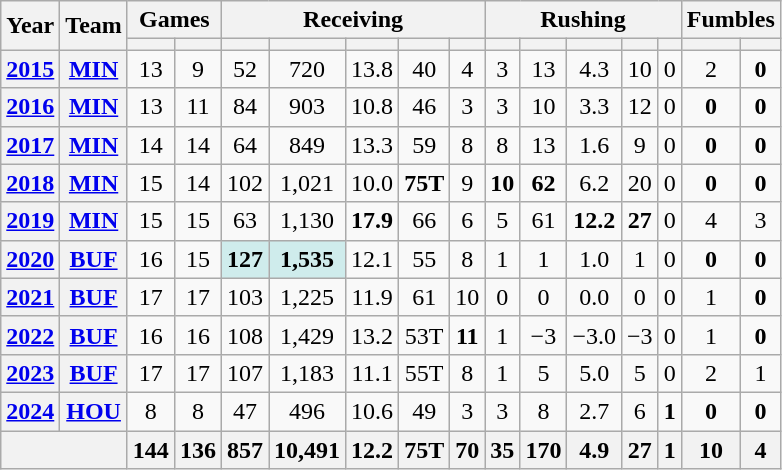<table class=wikitable style="text-align:center;">
<tr>
<th rowspan="2">Year</th>
<th rowspan="2">Team</th>
<th colspan="2">Games</th>
<th colspan="5">Receiving</th>
<th colspan="5">Rushing</th>
<th colspan="2">Fumbles</th>
</tr>
<tr>
<th></th>
<th></th>
<th></th>
<th></th>
<th></th>
<th></th>
<th></th>
<th></th>
<th></th>
<th></th>
<th></th>
<th></th>
<th></th>
<th></th>
</tr>
<tr>
<th><a href='#'>2015</a></th>
<th><a href='#'>MIN</a></th>
<td>13</td>
<td>9</td>
<td>52</td>
<td>720</td>
<td>13.8</td>
<td>40</td>
<td>4</td>
<td>3</td>
<td>13</td>
<td>4.3</td>
<td>10</td>
<td>0</td>
<td>2</td>
<td><strong>0</strong></td>
</tr>
<tr>
<th><a href='#'>2016</a></th>
<th><a href='#'>MIN</a></th>
<td>13</td>
<td>11</td>
<td>84</td>
<td>903</td>
<td>10.8</td>
<td>46</td>
<td>3</td>
<td>3</td>
<td>10</td>
<td>3.3</td>
<td>12</td>
<td>0</td>
<td><strong>0</strong></td>
<td><strong>0</strong></td>
</tr>
<tr>
<th><a href='#'>2017</a></th>
<th><a href='#'>MIN</a></th>
<td>14</td>
<td>14</td>
<td>64</td>
<td>849</td>
<td>13.3</td>
<td>59</td>
<td>8</td>
<td>8</td>
<td>13</td>
<td>1.6</td>
<td>9</td>
<td>0</td>
<td><strong>0</strong></td>
<td><strong>0</strong></td>
</tr>
<tr>
<th><a href='#'>2018</a></th>
<th><a href='#'>MIN</a></th>
<td>15</td>
<td>14</td>
<td>102</td>
<td>1,021</td>
<td>10.0</td>
<td><strong>75T</strong></td>
<td>9</td>
<td><strong>10</strong></td>
<td><strong>62</strong></td>
<td>6.2</td>
<td>20</td>
<td>0</td>
<td><strong>0</strong></td>
<td><strong>0</strong></td>
</tr>
<tr>
<th><a href='#'>2019</a></th>
<th><a href='#'>MIN</a></th>
<td>15</td>
<td>15</td>
<td>63</td>
<td>1,130</td>
<td><strong>17.9</strong></td>
<td>66</td>
<td>6</td>
<td>5</td>
<td>61</td>
<td><strong>12.2</strong></td>
<td><strong>27</strong></td>
<td>0</td>
<td>4</td>
<td>3</td>
</tr>
<tr>
<th><a href='#'>2020</a></th>
<th><a href='#'>BUF</a></th>
<td>16</td>
<td>15</td>
<td style="background:#cfecec;"><strong>127</strong></td>
<td style="background:#cfecec;"><strong>1,535</strong></td>
<td>12.1</td>
<td>55</td>
<td>8</td>
<td>1</td>
<td>1</td>
<td>1.0</td>
<td>1</td>
<td>0</td>
<td><strong>0</strong></td>
<td><strong>0</strong></td>
</tr>
<tr>
<th><a href='#'>2021</a></th>
<th><a href='#'>BUF</a></th>
<td>17</td>
<td>17</td>
<td>103</td>
<td>1,225</td>
<td>11.9</td>
<td>61</td>
<td>10</td>
<td>0</td>
<td>0</td>
<td>0.0</td>
<td>0</td>
<td>0</td>
<td>1</td>
<td><strong>0</strong></td>
</tr>
<tr>
<th><a href='#'>2022</a></th>
<th><a href='#'>BUF</a></th>
<td>16</td>
<td>16</td>
<td>108</td>
<td>1,429</td>
<td>13.2</td>
<td>53T</td>
<td><strong>11</strong></td>
<td>1</td>
<td>−3</td>
<td>−3.0</td>
<td>−3</td>
<td>0</td>
<td>1</td>
<td><strong>0</strong></td>
</tr>
<tr>
<th><a href='#'>2023</a></th>
<th><a href='#'>BUF</a></th>
<td>17</td>
<td>17</td>
<td>107</td>
<td>1,183</td>
<td>11.1</td>
<td>55T</td>
<td>8</td>
<td>1</td>
<td>5</td>
<td>5.0</td>
<td>5</td>
<td>0</td>
<td>2</td>
<td>1</td>
</tr>
<tr>
<th><a href='#'>2024</a></th>
<th><a href='#'>HOU</a></th>
<td>8</td>
<td>8</td>
<td>47</td>
<td>496</td>
<td>10.6</td>
<td>49</td>
<td>3</td>
<td>3</td>
<td>8</td>
<td>2.7</td>
<td>6</td>
<td><strong>1</strong></td>
<td><strong>0</strong></td>
<td><strong>0</strong></td>
</tr>
<tr>
<th colspan="2"></th>
<th>144</th>
<th>136</th>
<th>857</th>
<th>10,491</th>
<th>12.2</th>
<th>75T</th>
<th>70</th>
<th>35</th>
<th>170</th>
<th>4.9</th>
<th>27</th>
<th>1</th>
<th>10</th>
<th>4</th>
</tr>
</table>
